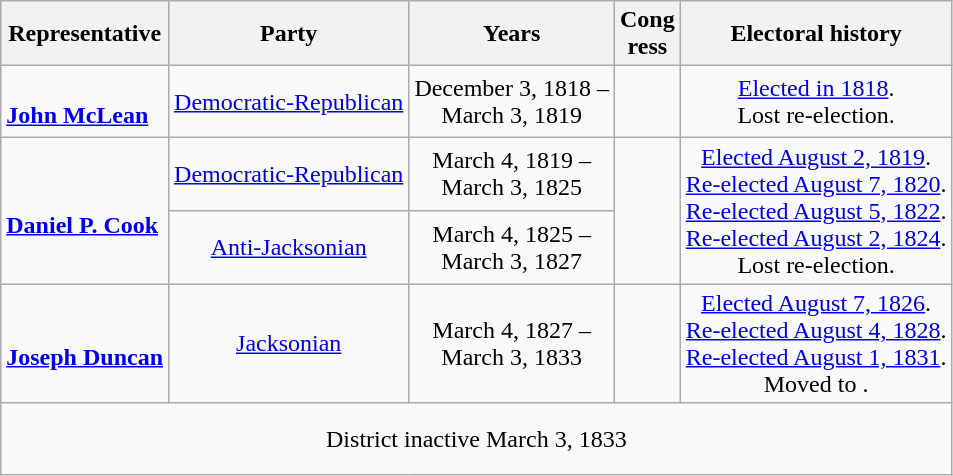<table class=wikitable style="text-align:center">
<tr>
<th>Representative</th>
<th>Party</th>
<th>Years</th>
<th>Cong<br>ress</th>
<th>Electoral history</th>
</tr>
<tr style="height:3em">
<td align=left><br><strong><a href='#'>John McLean</a></strong><br></td>
<td><a href='#'>Democratic-Republican</a></td>
<td nowrap>December 3, 1818 –<br>March 3, 1819</td>
<td></td>
<td><a href='#'>Elected in 1818</a>.<br>Lost re-election.</td>
</tr>
<tr style="height:3em">
<td rowspan=2 align=left><br><strong><a href='#'>Daniel P. Cook</a></strong><br></td>
<td><a href='#'>Democratic-Republican</a></td>
<td nowrap>March 4, 1819 –<br>March 3, 1825</td>
<td rowspan=2></td>
<td rowspan=2><a href='#'>Elected August 2, 1819</a>.<br><a href='#'>Re-elected August 7, 1820</a>.<br><a href='#'>Re-elected August 5, 1822</a>.<br><a href='#'>Re-elected August 2, 1824</a>.<br>Lost re-election.</td>
</tr>
<tr style="height:3em">
<td><a href='#'>Anti-Jacksonian</a></td>
<td nowrap>March 4, 1825 –<br>March 3, 1827</td>
</tr>
<tr style="height:3em">
<td align=left><br><strong><a href='#'>Joseph Duncan</a></strong><br></td>
<td><a href='#'>Jacksonian</a></td>
<td nowrap>March 4, 1827 –<br>March 3, 1833</td>
<td></td>
<td><a href='#'>Elected August 7, 1826</a>.<br><a href='#'>Re-elected August 4, 1828</a>.<br><a href='#'>Re-elected August 1, 1831</a>.<br>Moved to .</td>
</tr>
<tr style="height:3em">
<td colspan=5>District inactive March 3, 1833</td>
</tr>
</table>
